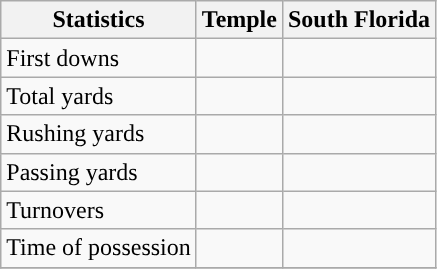<table class="wikitable">
<tr>
<th>Statistics</th>
<th>Temple</th>
<th>South Florida</th>
</tr>
<tr>
<td>First downs</td>
<td> </td>
<td> </td>
</tr>
<tr>
<td>Total yards</td>
<td> </td>
<td> </td>
</tr>
<tr>
<td>Rushing yards</td>
<td> </td>
<td> </td>
</tr>
<tr>
<td>Passing yards</td>
<td> </td>
<td> </td>
</tr>
<tr>
<td>Turnovers</td>
<td> </td>
<td> </td>
</tr>
<tr>
<td>Time of possession</td>
<td> </td>
<td> </td>
</tr>
<tr>
</tr>
</table>
